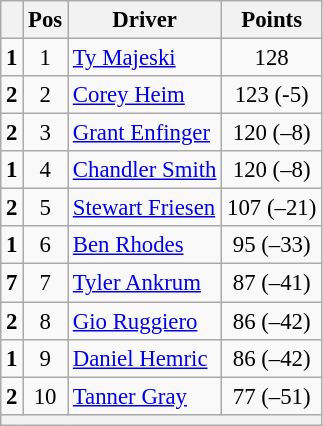<table class="wikitable" style="font-size: 95%;">
<tr>
<th></th>
<th>Pos</th>
<th>Driver</th>
<th>Points</th>
</tr>
<tr>
<td align="left"> <strong>1</strong></td>
<td style="text-align:center;">1</td>
<td><a href='#'>Ty Majeski</a></td>
<td style="text-align:center;">128</td>
</tr>
<tr>
<td align="left"> <strong>2</strong></td>
<td style="text-align:center;">2</td>
<td><a href='#'>Corey Heim</a></td>
<td style="text-align:center;">123 (-5)</td>
</tr>
<tr>
<td align="left"> <strong>2</strong></td>
<td style="text-align:center;">3</td>
<td><a href='#'>Grant Enfinger</a></td>
<td style="text-align:center;">120 (–8)</td>
</tr>
<tr>
<td align="left"> <strong>1</strong></td>
<td style="text-align:center;">4</td>
<td><a href='#'>Chandler Smith</a></td>
<td style="text-align:center;">120 (–8)</td>
</tr>
<tr>
<td align="left"> <strong>2</strong></td>
<td style="text-align:center;">5</td>
<td><a href='#'>Stewart Friesen</a></td>
<td style="text-align:center;">107 (–21)</td>
</tr>
<tr>
<td align="left"> <strong>1</strong></td>
<td style="text-align:center;">6</td>
<td><a href='#'>Ben Rhodes</a></td>
<td style="text-align:center;">95 (–33)</td>
</tr>
<tr>
<td align="left"> <strong>7</strong></td>
<td style="text-align:center;">7</td>
<td><a href='#'>Tyler Ankrum</a></td>
<td style="text-align:center;">87 (–41)</td>
</tr>
<tr>
<td align="left"> <strong>2</strong></td>
<td style="text-align:center;">8</td>
<td><a href='#'>Gio Ruggiero</a></td>
<td style="text-align:center;">86 (–42)</td>
</tr>
<tr>
<td align="left"> <strong>1</strong></td>
<td style="text-align:center;">9</td>
<td><a href='#'>Daniel Hemric</a></td>
<td style="text-align:center;">86 (–42)</td>
</tr>
<tr>
<td align="left"> <strong>2</strong></td>
<td style="text-align:center;">10</td>
<td><a href='#'>Tanner Gray</a></td>
<td style="text-align:center;">77 (–51)</td>
</tr>
<tr class="sortbottom">
<th colspan="9"></th>
</tr>
</table>
